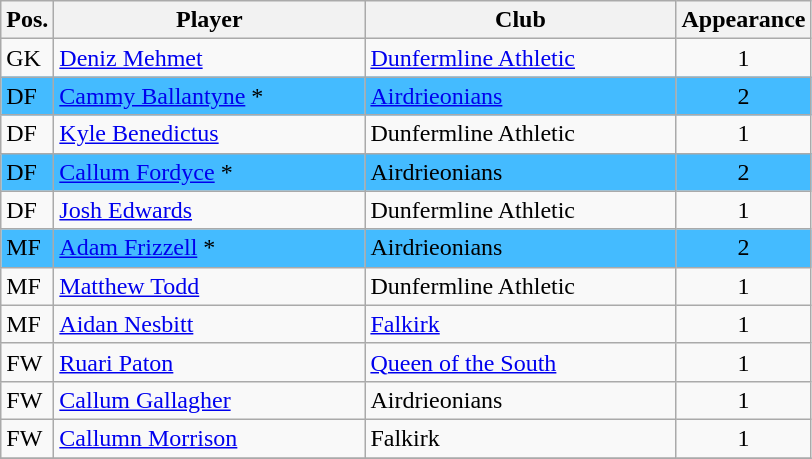<table class="wikitable">
<tr>
<th>Pos.</th>
<th>Player</th>
<th>Club</th>
<th>Appearance</th>
</tr>
<tr>
<td>GK</td>
<td style="width:200px;"><a href='#'>Deniz Mehmet</a></td>
<td style="width:200px;"><a href='#'>Dunfermline Athletic</a></td>
<td align="center">1</td>
</tr>
<tr style="background:#44bbff;">
<td>DF</td>
<td><a href='#'>Cammy Ballantyne</a> *</td>
<td><a href='#'>Airdrieonians</a></td>
<td align="center">2</td>
</tr>
<tr>
<td>DF</td>
<td><a href='#'>Kyle Benedictus</a></td>
<td>Dunfermline Athletic</td>
<td align="center">1</td>
</tr>
<tr style="background:#44bbff;">
<td>DF</td>
<td><a href='#'>Callum Fordyce</a> *</td>
<td>Airdrieonians</td>
<td align="center">2</td>
</tr>
<tr>
<td>DF</td>
<td><a href='#'>Josh Edwards</a></td>
<td>Dunfermline Athletic</td>
<td align="center">1</td>
</tr>
<tr style="background:#44bbff;">
<td>MF</td>
<td><a href='#'>Adam Frizzell</a> *</td>
<td>Airdrieonians</td>
<td align="center">2</td>
</tr>
<tr>
<td>MF</td>
<td><a href='#'>Matthew Todd</a></td>
<td>Dunfermline Athletic</td>
<td align="center">1</td>
</tr>
<tr>
<td>MF</td>
<td><a href='#'>Aidan Nesbitt</a></td>
<td><a href='#'>Falkirk</a></td>
<td align="center">1</td>
</tr>
<tr>
<td>FW</td>
<td><a href='#'>Ruari Paton</a></td>
<td><a href='#'>Queen of the South</a></td>
<td align="center">1</td>
</tr>
<tr>
<td>FW</td>
<td><a href='#'>Callum Gallagher</a></td>
<td>Airdrieonians</td>
<td align="center">1</td>
</tr>
<tr>
<td>FW</td>
<td><a href='#'>Callumn Morrison</a></td>
<td>Falkirk</td>
<td align="center">1</td>
</tr>
<tr>
</tr>
</table>
